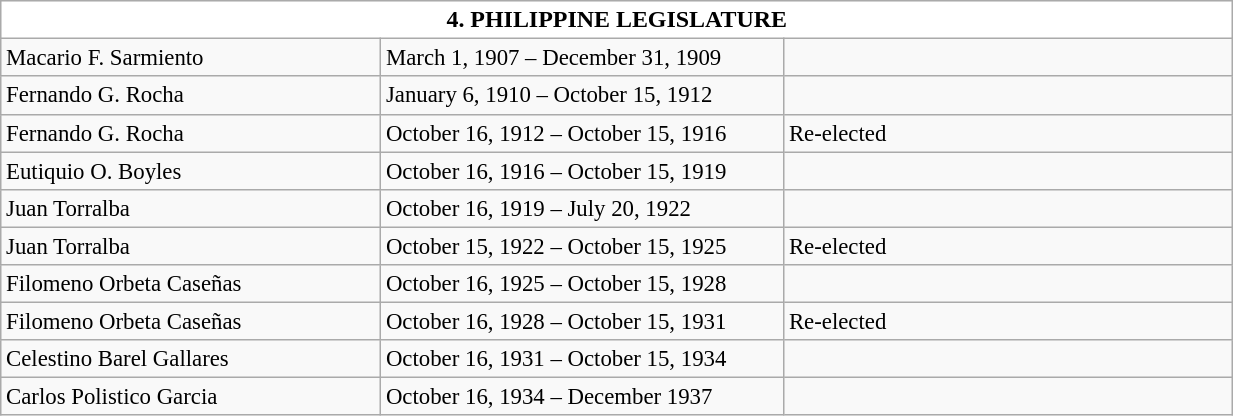<table class="wikitable collapsible collapsed" style="vertical-align:top;text-align:left;font-size:95%;">
<tr>
<th style="background-color:white;font-size:105%;width:51em;" colspan=3>4. PHILIPPINE LEGISLATURE</th>
</tr>
<tr>
<td style="width:16em;">Macario F. Sarmiento</td>
<td style="width:17em;">March 1, 1907 – December 31, 1909</td>
<td style="width:19em;"></td>
</tr>
<tr>
<td>Fernando G. Rocha</td>
<td>January 6, 1910 – October 15, 1912</td>
<td></td>
</tr>
<tr>
<td>Fernando G. Rocha</td>
<td>October 16, 1912 – October 15, 1916</td>
<td>Re-elected</td>
</tr>
<tr>
<td>Eutiquio O. Boyles</td>
<td>October 16, 1916 – October 15, 1919</td>
<td></td>
</tr>
<tr>
<td>Juan Torralba</td>
<td>October 16, 1919 – July 20, 1922</td>
<td></td>
</tr>
<tr>
<td>Juan Torralba</td>
<td>October 15, 1922 – October 15, 1925</td>
<td>Re-elected</td>
</tr>
<tr>
<td>Filomeno Orbeta Caseñas</td>
<td>October 16, 1925 – October 15, 1928</td>
<td></td>
</tr>
<tr>
<td>Filomeno Orbeta Caseñas</td>
<td>October 16, 1928 – October 15, 1931</td>
<td>Re-elected</td>
</tr>
<tr>
<td>Celestino Barel Gallares</td>
<td>October 16, 1931 – October 15, 1934</td>
<td></td>
</tr>
<tr>
<td>Carlos Polistico Garcia</td>
<td>October 16, 1934 – December 1937</td>
<td></td>
</tr>
</table>
